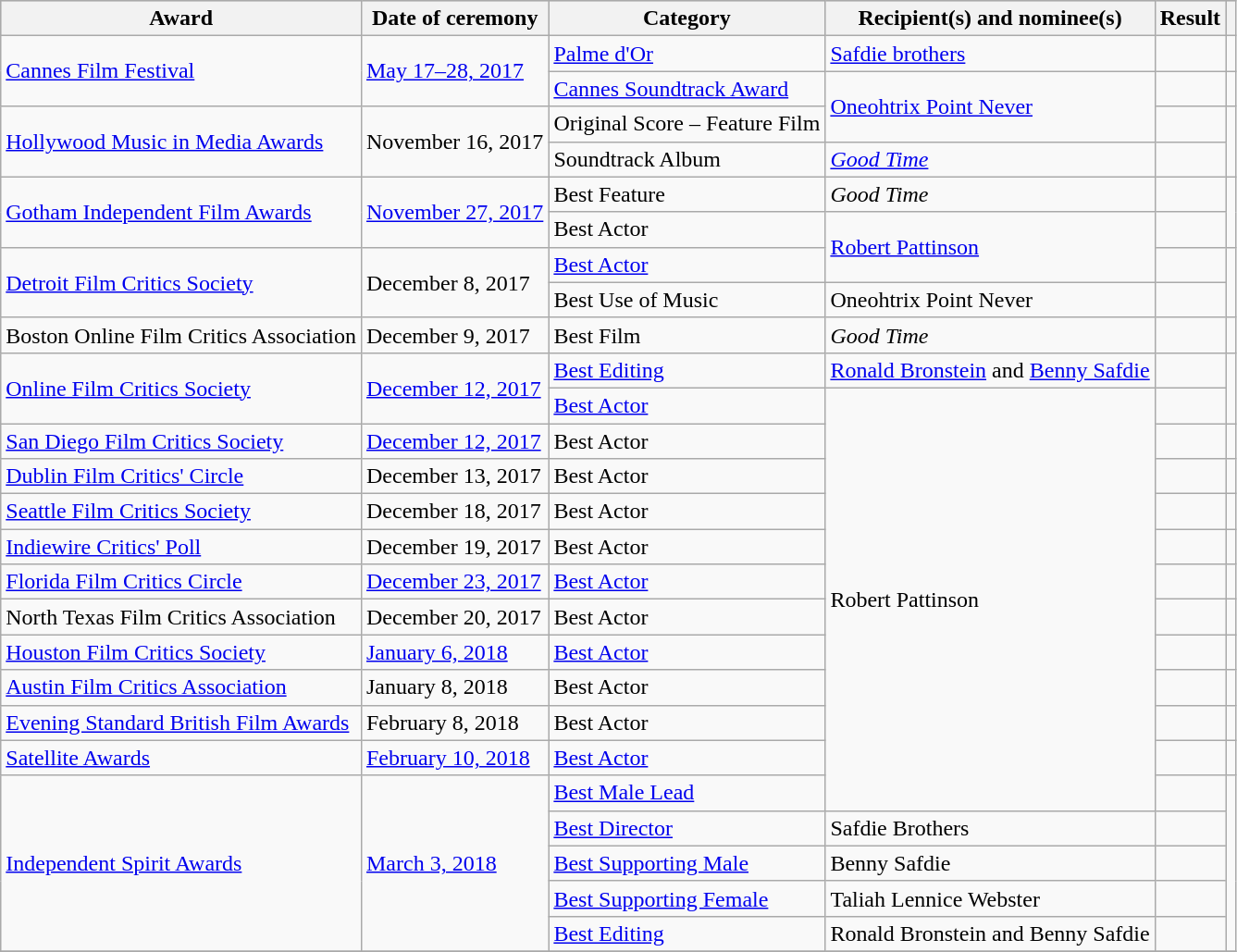<table class="wikitable sortable">
<tr style="background:#ccc; text-align:center;">
<th scope="col">Award</th>
<th scope="col">Date of ceremony</th>
<th scope="col">Category</th>
<th scope="col">Recipient(s) and nominee(s)</th>
<th scope="col">Result</th>
<th scope="col" class="unsortable"></th>
</tr>
<tr>
<td rowspan="2"><a href='#'>Cannes Film Festival</a></td>
<td rowspan="2"><a href='#'>May 17–28, 2017</a></td>
<td><a href='#'>Palme d'Or</a></td>
<td><a href='#'>Safdie brothers</a></td>
<td></td>
<td style="text-align:center;"></td>
</tr>
<tr>
<td><a href='#'>Cannes Soundtrack Award</a></td>
<td rowspan="2"><a href='#'>Oneohtrix Point Never</a></td>
<td></td>
<td style="text-align:center;"></td>
</tr>
<tr>
<td rowspan="2"><a href='#'>Hollywood Music in Media Awards</a></td>
<td rowspan="2">November 16, 2017</td>
<td>Original Score – Feature Film</td>
<td></td>
<td rowspan="2" style="text-align:center;"></td>
</tr>
<tr>
<td>Soundtrack Album</td>
<td><em><a href='#'>Good Time</a></em></td>
<td></td>
</tr>
<tr>
<td rowspan=2><a href='#'>Gotham Independent Film Awards</a></td>
<td rowspan=2><a href='#'>November 27, 2017</a></td>
<td>Best Feature</td>
<td><em>Good Time</em></td>
<td></td>
<td rowspan="2" style="text-align:center;"></td>
</tr>
<tr>
<td>Best Actor</td>
<td rowspan=2><a href='#'>Robert Pattinson</a></td>
<td></td>
</tr>
<tr>
<td rowspan=2><a href='#'>Detroit Film Critics Society</a></td>
<td rowspan=2>December 8, 2017</td>
<td><a href='#'>Best Actor</a></td>
<td></td>
<td rowspan="2" style="text-align:center;"></td>
</tr>
<tr>
<td>Best Use of Music</td>
<td>Oneohtrix Point Never</td>
<td></td>
</tr>
<tr>
<td>Boston Online Film Critics Association</td>
<td>December 9, 2017</td>
<td>Best Film</td>
<td><em>Good Time</em></td>
<td></td>
<td></td>
</tr>
<tr>
<td rowspan="2"><a href='#'>Online Film Critics Society</a></td>
<td rowspan="2"><a href='#'>December 12, 2017</a></td>
<td><a href='#'>Best Editing</a></td>
<td><a href='#'>Ronald Bronstein</a> and <a href='#'>Benny Safdie</a></td>
<td></td>
<td rowspan=2 style="text-align:center;"></td>
</tr>
<tr>
<td><a href='#'>Best Actor</a></td>
<td rowspan=12>Robert Pattinson</td>
<td></td>
</tr>
<tr>
<td><a href='#'>San Diego Film Critics Society</a></td>
<td><a href='#'>December 12, 2017</a></td>
<td>Best Actor</td>
<td></td>
<td></td>
</tr>
<tr>
<td><a href='#'>Dublin Film Critics' Circle</a></td>
<td>December 13, 2017</td>
<td>Best Actor</td>
<td></td>
<td></td>
</tr>
<tr>
<td><a href='#'>Seattle Film Critics Society</a></td>
<td>December 18, 2017</td>
<td>Best Actor</td>
<td></td>
<td></td>
</tr>
<tr>
<td><a href='#'>Indiewire Critics' Poll</a></td>
<td>December 19, 2017</td>
<td>Best Actor</td>
<td></td>
<td></td>
</tr>
<tr>
<td><a href='#'>Florida Film Critics Circle</a></td>
<td><a href='#'>December 23, 2017</a></td>
<td><a href='#'>Best Actor</a></td>
<td></td>
<td></td>
</tr>
<tr>
<td>North Texas Film Critics Association</td>
<td>December 20, 2017</td>
<td>Best Actor</td>
<td></td>
<td></td>
</tr>
<tr>
<td><a href='#'>Houston Film Critics Society</a></td>
<td><a href='#'>January 6, 2018</a></td>
<td><a href='#'>Best Actor</a></td>
<td></td>
<td></td>
</tr>
<tr>
<td><a href='#'>Austin Film Critics Association</a></td>
<td>January 8, 2018</td>
<td>Best Actor</td>
<td></td>
<td></td>
</tr>
<tr>
<td><a href='#'>Evening Standard British Film Awards</a></td>
<td>February 8, 2018</td>
<td>Best Actor</td>
<td></td>
<td></td>
</tr>
<tr>
<td><a href='#'>Satellite Awards</a></td>
<td><a href='#'>February 10, 2018</a></td>
<td><a href='#'>Best Actor</a></td>
<td></td>
<td></td>
</tr>
<tr>
<td rowspan=5><a href='#'>Independent Spirit Awards</a></td>
<td rowspan=5><a href='#'>March 3, 2018</a></td>
<td><a href='#'>Best Male Lead</a></td>
<td></td>
<td rowspan=5></td>
</tr>
<tr>
<td><a href='#'>Best Director</a></td>
<td>Safdie Brothers</td>
<td></td>
</tr>
<tr>
<td><a href='#'>Best Supporting Male</a></td>
<td>Benny Safdie</td>
<td></td>
</tr>
<tr>
<td><a href='#'>Best Supporting Female</a></td>
<td>Taliah Lennice Webster</td>
<td></td>
</tr>
<tr>
<td><a href='#'>Best Editing</a></td>
<td>Ronald Bronstein and Benny Safdie</td>
<td></td>
</tr>
<tr>
</tr>
</table>
